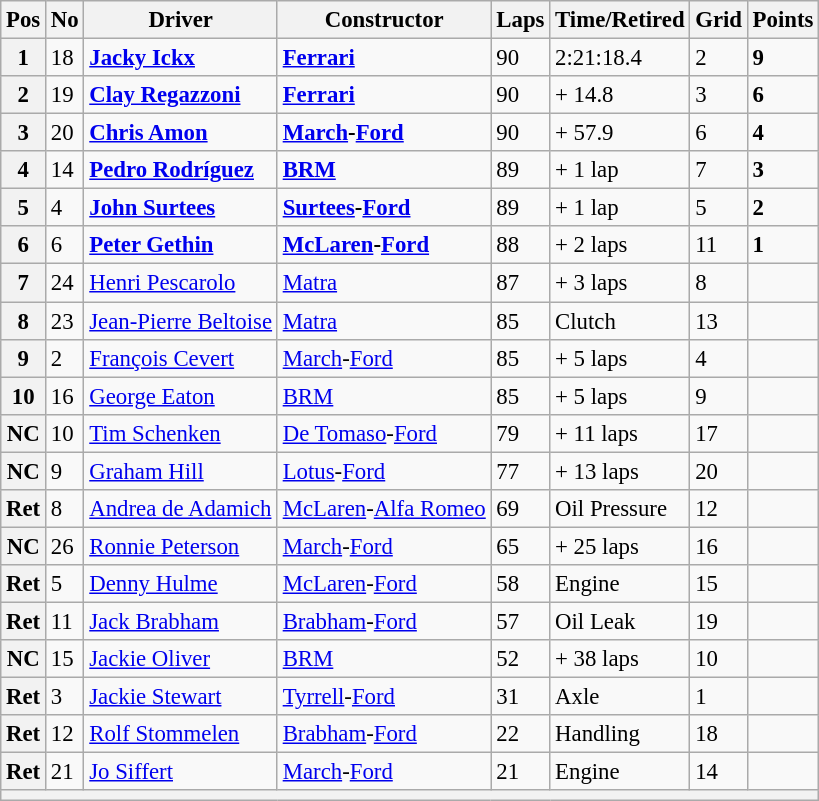<table class="wikitable" style="font-size: 95%;">
<tr>
<th>Pos</th>
<th>No</th>
<th>Driver</th>
<th>Constructor</th>
<th>Laps</th>
<th>Time/Retired</th>
<th>Grid</th>
<th>Points</th>
</tr>
<tr>
<th>1</th>
<td>18</td>
<td> <strong><a href='#'>Jacky Ickx</a></strong></td>
<td><strong><a href='#'>Ferrari</a></strong></td>
<td>90</td>
<td>2:21:18.4</td>
<td>2</td>
<td><strong>9</strong></td>
</tr>
<tr>
<th>2</th>
<td>19</td>
<td> <strong><a href='#'>Clay Regazzoni</a></strong></td>
<td><strong><a href='#'>Ferrari</a></strong></td>
<td>90</td>
<td>+ 14.8</td>
<td>3</td>
<td><strong>6</strong></td>
</tr>
<tr>
<th>3</th>
<td>20</td>
<td> <strong><a href='#'>Chris Amon</a></strong></td>
<td><strong><a href='#'>March</a>-<a href='#'>Ford</a></strong></td>
<td>90</td>
<td>+ 57.9</td>
<td>6</td>
<td><strong>4</strong></td>
</tr>
<tr>
<th>4</th>
<td>14</td>
<td> <strong><a href='#'>Pedro Rodríguez</a></strong></td>
<td><strong><a href='#'>BRM</a></strong></td>
<td>89</td>
<td>+ 1 lap</td>
<td>7</td>
<td><strong>3</strong></td>
</tr>
<tr>
<th>5</th>
<td>4</td>
<td> <strong><a href='#'>John Surtees</a></strong></td>
<td><strong><a href='#'>Surtees</a>-<a href='#'>Ford</a></strong></td>
<td>89</td>
<td>+ 1 lap</td>
<td>5</td>
<td><strong>2</strong></td>
</tr>
<tr>
<th>6</th>
<td>6</td>
<td> <strong><a href='#'>Peter Gethin</a></strong></td>
<td><strong><a href='#'>McLaren</a>-<a href='#'>Ford</a></strong></td>
<td>88</td>
<td>+ 2 laps</td>
<td>11</td>
<td><strong>1</strong></td>
</tr>
<tr>
<th>7</th>
<td>24</td>
<td> <a href='#'>Henri Pescarolo</a></td>
<td><a href='#'>Matra</a></td>
<td>87</td>
<td>+ 3 laps</td>
<td>8</td>
<td> </td>
</tr>
<tr>
<th>8</th>
<td>23</td>
<td> <a href='#'>Jean-Pierre Beltoise</a></td>
<td><a href='#'>Matra</a></td>
<td>85</td>
<td>Clutch</td>
<td>13</td>
<td> </td>
</tr>
<tr>
<th>9</th>
<td>2</td>
<td> <a href='#'>François Cevert</a></td>
<td><a href='#'>March</a>-<a href='#'>Ford</a></td>
<td>85</td>
<td>+ 5 laps</td>
<td>4</td>
<td> </td>
</tr>
<tr>
<th>10</th>
<td>16</td>
<td> <a href='#'>George Eaton</a></td>
<td><a href='#'>BRM</a></td>
<td>85</td>
<td>+ 5 laps</td>
<td>9</td>
<td> </td>
</tr>
<tr>
<th>NC</th>
<td>10</td>
<td> <a href='#'>Tim Schenken</a></td>
<td><a href='#'>De Tomaso</a>-<a href='#'>Ford</a></td>
<td>79</td>
<td>+ 11 laps</td>
<td>17</td>
<td> </td>
</tr>
<tr>
<th>NC</th>
<td>9</td>
<td> <a href='#'>Graham Hill</a></td>
<td><a href='#'>Lotus</a>-<a href='#'>Ford</a></td>
<td>77</td>
<td>+ 13 laps</td>
<td>20</td>
<td> </td>
</tr>
<tr>
<th>Ret</th>
<td>8</td>
<td> <a href='#'>Andrea de Adamich</a></td>
<td><a href='#'>McLaren</a>-<a href='#'>Alfa Romeo</a></td>
<td>69</td>
<td>Oil Pressure</td>
<td>12</td>
<td> </td>
</tr>
<tr>
<th>NC</th>
<td>26</td>
<td> <a href='#'>Ronnie Peterson</a></td>
<td><a href='#'>March</a>-<a href='#'>Ford</a></td>
<td>65</td>
<td>+ 25 laps</td>
<td>16</td>
<td> </td>
</tr>
<tr>
<th>Ret</th>
<td>5</td>
<td> <a href='#'>Denny Hulme</a></td>
<td><a href='#'>McLaren</a>-<a href='#'>Ford</a></td>
<td>58</td>
<td>Engine</td>
<td>15</td>
<td> </td>
</tr>
<tr>
<th>Ret</th>
<td>11</td>
<td> <a href='#'>Jack Brabham</a></td>
<td><a href='#'>Brabham</a>-<a href='#'>Ford</a></td>
<td>57</td>
<td>Oil Leak</td>
<td>19</td>
<td> </td>
</tr>
<tr>
<th>NC</th>
<td>15</td>
<td> <a href='#'>Jackie Oliver</a></td>
<td><a href='#'>BRM</a></td>
<td>52</td>
<td>+ 38 laps</td>
<td>10</td>
<td> </td>
</tr>
<tr>
<th>Ret</th>
<td>3</td>
<td> <a href='#'>Jackie Stewart</a></td>
<td><a href='#'>Tyrrell</a>-<a href='#'>Ford</a></td>
<td>31</td>
<td>Axle</td>
<td>1</td>
<td> </td>
</tr>
<tr>
<th>Ret</th>
<td>12</td>
<td> <a href='#'>Rolf Stommelen</a></td>
<td><a href='#'>Brabham</a>-<a href='#'>Ford</a></td>
<td>22</td>
<td>Handling</td>
<td>18</td>
<td> </td>
</tr>
<tr>
<th>Ret</th>
<td>21</td>
<td> <a href='#'>Jo Siffert</a></td>
<td><a href='#'>March</a>-<a href='#'>Ford</a></td>
<td>21</td>
<td>Engine</td>
<td>14</td>
<td> </td>
</tr>
<tr>
<th colspan="8"></th>
</tr>
</table>
